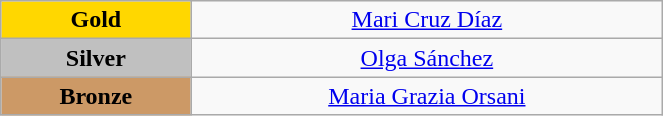<table class="wikitable" style="text-align:center; " width="35%">
<tr>
<td bgcolor="gold"><strong>Gold</strong></td>
<td><a href='#'>Mari Cruz Díaz</a><br>  <small><em></em></small></td>
</tr>
<tr>
<td bgcolor="silver"><strong>Silver</strong></td>
<td><a href='#'>Olga Sánchez</a><br>  <small><em></em></small></td>
</tr>
<tr>
<td bgcolor="CC9966"><strong>Bronze</strong></td>
<td><a href='#'>Maria Grazia Orsani</a><br>  <small><em></em></small></td>
</tr>
</table>
